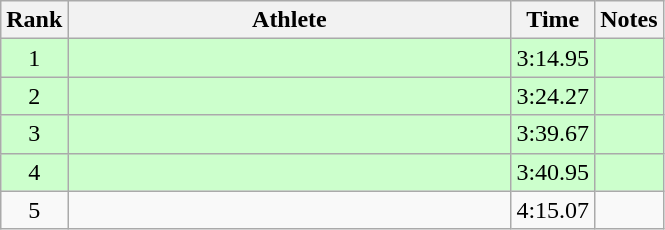<table class="wikitable" style="text-align:center">
<tr>
<th>Rank</th>
<th Style="width:18em">Athlete</th>
<th>Time</th>
<th>Notes</th>
</tr>
<tr style="background:#cfc">
<td>1</td>
<td style="text-align:left"></td>
<td>3:14.95</td>
<td></td>
</tr>
<tr style="background:#cfc">
<td>2</td>
<td style="text-align:left"></td>
<td>3:24.27</td>
<td></td>
</tr>
<tr style="background:#cfc">
<td>3</td>
<td style="text-align:left"></td>
<td>3:39.67</td>
<td></td>
</tr>
<tr style="background:#cfc">
<td>4</td>
<td style="text-align:left"></td>
<td>3:40.95</td>
<td></td>
</tr>
<tr>
<td>5</td>
<td style="text-align:left"></td>
<td>4:15.07</td>
<td></td>
</tr>
</table>
